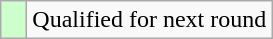<table class="wikitable">
<tr>
<td style="width:10px; background:#cfc"></td>
<td>Qualified for next round</td>
</tr>
</table>
